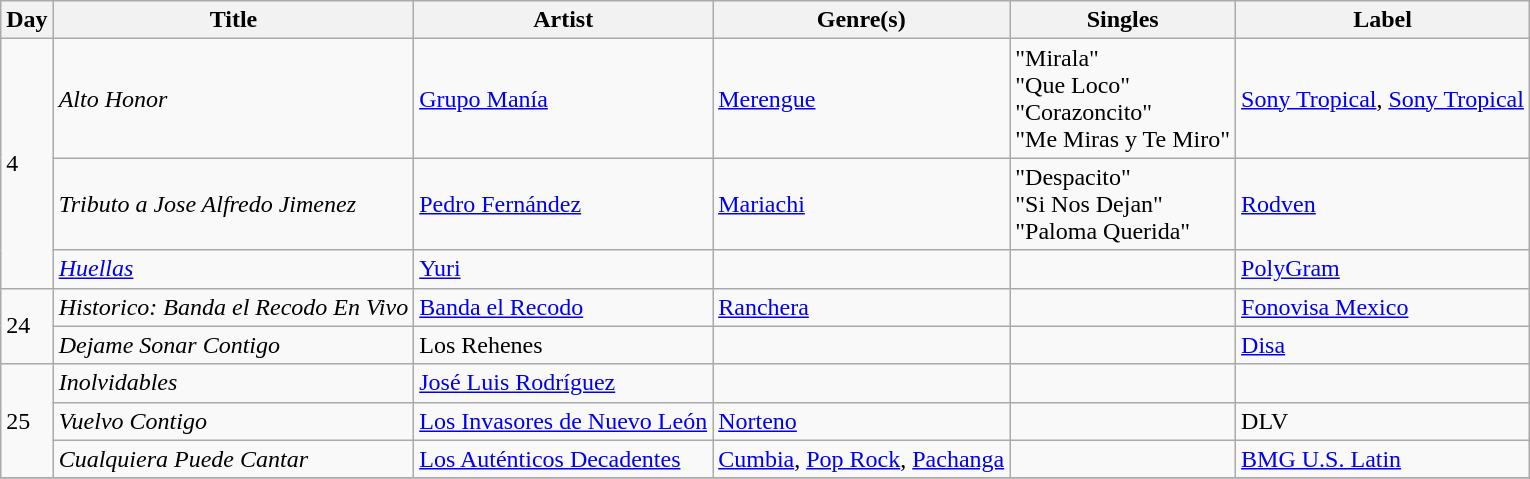<table class="wikitable sortable" style="text-align: left;">
<tr>
<th>Day</th>
<th>Title</th>
<th>Artist</th>
<th>Genre(s)</th>
<th>Singles</th>
<th>Label</th>
</tr>
<tr>
<td rowspan="3">4</td>
<td><em>Alto Honor</em></td>
<td><a href='#'>Grupo Manía</a></td>
<td><a href='#'>Merengue</a></td>
<td>"Mirala"<br>"Que Loco"<br>"Corazoncito"<br>"Me Miras y Te Miro"</td>
<td><a href='#'>Sony Tropical</a>, <a href='#'>Sony Tropical</a></td>
</tr>
<tr>
<td><em>Tributo a Jose Alfredo Jimenez</em></td>
<td><a href='#'>Pedro Fernández</a></td>
<td><a href='#'>Mariachi</a></td>
<td>"Despacito"<br>"Si Nos Dejan"<br>"Paloma Querida"</td>
<td><a href='#'>Rodven</a></td>
</tr>
<tr>
<td><em><a href='#'>Huellas</a></em></td>
<td><a href='#'>Yuri</a></td>
<td></td>
<td></td>
<td><a href='#'>PolyGram</a></td>
</tr>
<tr>
<td rowspan="2">24</td>
<td><em>Historico: Banda el Recodo En Vivo</em></td>
<td><a href='#'>Banda el Recodo</a></td>
<td><a href='#'>Ranchera</a></td>
<td></td>
<td><a href='#'>Fonovisa Mexico</a></td>
</tr>
<tr>
<td><em>Dejame Sonar Contigo</em></td>
<td>Los Rehenes</td>
<td></td>
<td></td>
<td><a href='#'>Disa</a></td>
</tr>
<tr>
<td rowspan="3">25</td>
<td><em>Inolvidables</em></td>
<td><a href='#'>José Luis Rodríguez</a></td>
<td></td>
<td></td>
<td></td>
</tr>
<tr>
<td><em>Vuelvo Contigo</em></td>
<td><a href='#'>Los Invasores de Nuevo León</a></td>
<td><a href='#'>Norteno</a></td>
<td></td>
<td>DLV</td>
</tr>
<tr>
<td><em>Cualquiera Puede Cantar</em></td>
<td><a href='#'>Los Auténticos Decadentes</a></td>
<td><a href='#'>Cumbia</a>, <a href='#'>Pop Rock</a>, <a href='#'>Pachanga</a></td>
<td></td>
<td><a href='#'>BMG U.S. Latin</a></td>
</tr>
<tr>
</tr>
</table>
